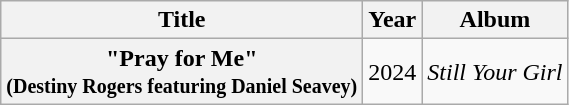<table class="wikitable plainrowheaders" style="text-align:center;">
<tr>
<th>Title</th>
<th>Year</th>
<th>Album</th>
</tr>
<tr>
<th scope="row">"Pray for Me"<br><small>(Destiny Rogers featuring Daniel Seavey)</small></th>
<td>2024</td>
<td><em>Still Your Girl</em></td>
</tr>
</table>
